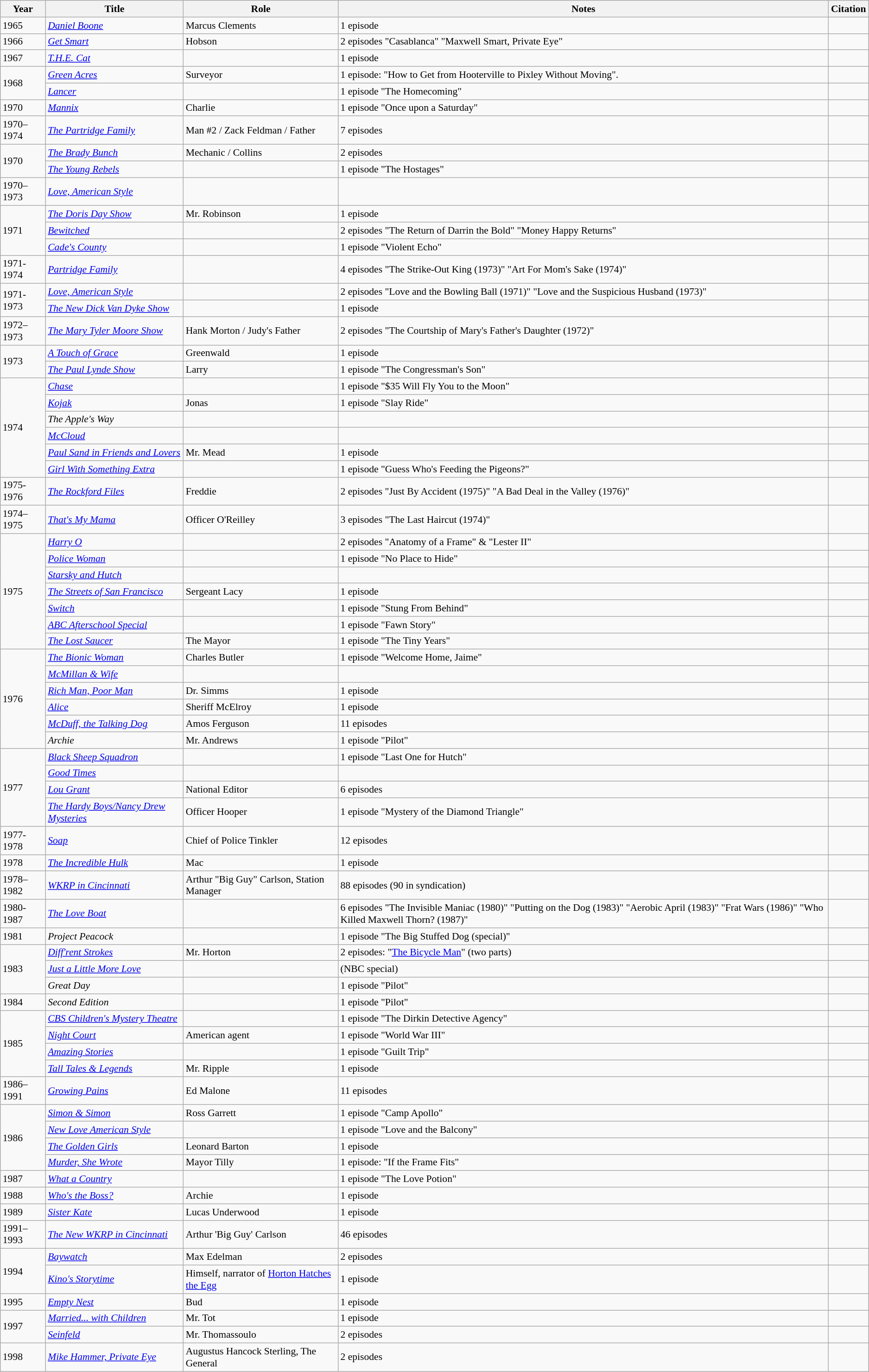<table class="wikitable" style="font-size: 90%;">
<tr>
<th>Year</th>
<th>Title</th>
<th>Role</th>
<th>Notes</th>
<th>Citation</th>
</tr>
<tr>
<td>1965</td>
<td><em><a href='#'>Daniel Boone</a></em></td>
<td>Marcus Clements</td>
<td>1 episode</td>
<td></td>
</tr>
<tr>
<td>1966</td>
<td><em><a href='#'>Get Smart</a></em></td>
<td>Hobson</td>
<td>2 episodes "Casablanca" "Maxwell Smart, Private Eye"</td>
<td></td>
</tr>
<tr>
<td>1967</td>
<td><em><a href='#'>T.H.E. Cat</a></em></td>
<td></td>
<td>1 episode</td>
<td></td>
</tr>
<tr>
<td rowspan=2>1968</td>
<td><em><a href='#'>Green Acres</a></em></td>
<td>Surveyor</td>
<td>1 episode: "How to Get from Hooterville to Pixley Without Moving".</td>
<td></td>
</tr>
<tr>
<td><em><a href='#'>Lancer</a></em></td>
<td></td>
<td>1 episode "The Homecoming"</td>
<td></td>
</tr>
<tr>
<td>1970</td>
<td><em><a href='#'>Mannix</a></em></td>
<td>Charlie</td>
<td>1 episode "Once upon a Saturday"</td>
<td></td>
</tr>
<tr>
<td>1970–1974</td>
<td><em><a href='#'>The Partridge Family</a></em></td>
<td>Man #2 / Zack Feldman / Father</td>
<td>7 episodes</td>
<td></td>
</tr>
<tr>
<td rowspan=2>1970</td>
<td><em><a href='#'>The Brady Bunch</a></em></td>
<td>Mechanic / Collins</td>
<td>2 episodes</td>
<td></td>
</tr>
<tr>
<td><em><a href='#'>The Young Rebels</a></em></td>
<td></td>
<td>1 episode "The Hostages"</td>
<td></td>
</tr>
<tr>
<td>1970–1973</td>
<td><em><a href='#'>Love, American Style</a></em></td>
<td></td>
<td></td>
<td></td>
</tr>
<tr>
<td rowspan=3>1971</td>
<td><em><a href='#'>The Doris Day Show</a></em></td>
<td>Mr. Robinson</td>
<td>1 episode</td>
<td></td>
</tr>
<tr>
<td><em><a href='#'>Bewitched</a></em></td>
<td></td>
<td>2 episodes "The Return of Darrin the Bold" "Money Happy Returns"</td>
<td></td>
</tr>
<tr>
<td><em><a href='#'>Cade's County</a></em></td>
<td></td>
<td>1 episode "Violent Echo"</td>
<td></td>
</tr>
<tr>
<td>1971-1974</td>
<td><em><a href='#'>Partridge Family</a></em></td>
<td></td>
<td>4 episodes "The Strike-Out King (1973)" "Art For Mom's Sake (1974)"</td>
<td></td>
</tr>
<tr>
<td rowspan=2>1971-1973</td>
<td><em><a href='#'>Love, American Style</a></em></td>
<td></td>
<td>2 episodes "Love and the Bowling Ball (1971)" "Love and the Suspicious Husband (1973)"</td>
<td></td>
</tr>
<tr>
<td><em><a href='#'>The New Dick Van Dyke Show</a></em></td>
<td></td>
<td>1 episode</td>
<td></td>
</tr>
<tr>
<td>1972–1973</td>
<td><em><a href='#'>The Mary Tyler Moore Show</a></em></td>
<td>Hank Morton / Judy's Father</td>
<td>2 episodes "The Courtship of Mary's Father's Daughter (1972)"</td>
<td></td>
</tr>
<tr>
<td rowspan=2>1973</td>
<td><em><a href='#'>A Touch of Grace</a></em></td>
<td>Greenwald</td>
<td>1 episode</td>
<td></td>
</tr>
<tr>
<td><em><a href='#'>The Paul Lynde Show</a></em></td>
<td>Larry</td>
<td>1 episode "The Congressman's Son"</td>
<td></td>
</tr>
<tr>
<td rowspan=6>1974</td>
<td><em><a href='#'>Chase</a></em></td>
<td></td>
<td>1 episode "$35 Will Fly You to the Moon"</td>
<td></td>
</tr>
<tr>
<td><em><a href='#'>Kojak</a></em></td>
<td>Jonas</td>
<td>1 episode "Slay Ride"</td>
<td></td>
</tr>
<tr>
<td><em>The Apple's Way</em></td>
<td></td>
<td></td>
<td></td>
</tr>
<tr>
<td><em><a href='#'>McCloud</a></em></td>
<td></td>
<td></td>
<td></td>
</tr>
<tr>
<td><em><a href='#'>Paul Sand in Friends and Lovers</a></em></td>
<td>Mr. Mead</td>
<td>1 episode</td>
<td></td>
</tr>
<tr>
<td><em><a href='#'>Girl With Something Extra</a></em></td>
<td></td>
<td>1 episode "Guess Who's Feeding the Pigeons?"</td>
<td></td>
</tr>
<tr>
<td>1975-1976</td>
<td><em><a href='#'>The Rockford Files</a></em></td>
<td>Freddie</td>
<td>2 episodes "Just By Accident (1975)" "A Bad Deal in the Valley (1976)"</td>
<td></td>
</tr>
<tr>
<td>1974–1975</td>
<td><em><a href='#'>That's My Mama</a></em></td>
<td>Officer O'Reilley</td>
<td>3 episodes "The Last Haircut (1974)"</td>
<td></td>
</tr>
<tr>
<td rowspan=7>1975</td>
<td><em><a href='#'>Harry O</a></em></td>
<td></td>
<td>2 episodes "Anatomy of a Frame" & "Lester II"</td>
<td></td>
</tr>
<tr>
<td><em><a href='#'>Police Woman</a></em></td>
<td></td>
<td>1 episode "No Place to Hide"</td>
<td></td>
</tr>
<tr>
<td><em><a href='#'>Starsky and Hutch</a></em></td>
<td></td>
<td></td>
<td></td>
</tr>
<tr>
<td><em><a href='#'>The Streets of San Francisco</a></em></td>
<td>Sergeant Lacy</td>
<td>1 episode</td>
<td></td>
</tr>
<tr>
<td><em><a href='#'>Switch</a></em></td>
<td></td>
<td>1 episode "Stung From Behind"</td>
<td></td>
</tr>
<tr>
<td><em><a href='#'>ABC Afterschool Special</a></em></td>
<td></td>
<td>1 episode "Fawn Story"</td>
<td></td>
</tr>
<tr>
<td><em><a href='#'>The Lost Saucer</a></em></td>
<td>The Mayor</td>
<td>1 episode "The Tiny Years"</td>
<td></td>
</tr>
<tr>
<td rowspan=6>1976</td>
<td><em><a href='#'>The Bionic Woman</a></em></td>
<td>Charles Butler</td>
<td>1 episode "Welcome Home, Jaime"</td>
<td></td>
</tr>
<tr>
<td><em><a href='#'>McMillan & Wife</a></em></td>
<td></td>
<td></td>
<td></td>
</tr>
<tr>
<td><em><a href='#'>Rich Man, Poor Man</a></em></td>
<td>Dr. Simms</td>
<td>1 episode</td>
<td></td>
</tr>
<tr>
<td><em><a href='#'>Alice</a></em></td>
<td>Sheriff McElroy</td>
<td>1 episode</td>
<td></td>
</tr>
<tr>
<td><em><a href='#'>McDuff, the Talking Dog</a></em></td>
<td>Amos Ferguson</td>
<td>11 episodes</td>
<td></td>
</tr>
<tr>
<td><em>Archie</em></td>
<td>Mr. Andrews</td>
<td>1 episode "Pilot"</td>
<td></td>
</tr>
<tr>
<td rowspan=4>1977</td>
<td><em><a href='#'>Black Sheep Squadron</a></em></td>
<td></td>
<td>1 episode "Last One for Hutch"</td>
<td></td>
</tr>
<tr>
<td><em><a href='#'>Good Times</a></em></td>
<td></td>
<td></td>
<td></td>
</tr>
<tr>
<td><em><a href='#'>Lou Grant</a></em></td>
<td>National Editor</td>
<td>6 episodes</td>
<td></td>
</tr>
<tr>
<td><em><a href='#'>The Hardy Boys/Nancy Drew Mysteries</a></em></td>
<td>Officer Hooper</td>
<td>1 episode "Mystery of the Diamond Triangle"</td>
<td></td>
</tr>
<tr>
<td>1977-1978</td>
<td><em><a href='#'>Soap</a></em></td>
<td>Chief of Police Tinkler</td>
<td>12 episodes</td>
<td></td>
</tr>
<tr>
<td>1978</td>
<td><em><a href='#'>The Incredible Hulk</a></em></td>
<td>Mac</td>
<td>1 episode</td>
<td></td>
</tr>
<tr>
<td>1978–1982</td>
<td><em><a href='#'>WKRP in Cincinnati</a></em></td>
<td>Arthur "Big Guy" Carlson, Station Manager</td>
<td>88 episodes (90 in syndication)</td>
<td></td>
</tr>
<tr>
<td>1980-1987</td>
<td><em><a href='#'>The Love Boat</a></em></td>
<td></td>
<td>6 episodes "The Invisible Maniac (1980)" "Putting on the Dog (1983)" "Aerobic April (1983)" "Frat Wars (1986)" "Who Killed Maxwell Thorn? (1987)"</td>
<td></td>
</tr>
<tr>
<td>1981</td>
<td><em>Project Peacock</em></td>
<td></td>
<td>1 episode "The Big Stuffed Dog (special)"</td>
<td></td>
</tr>
<tr>
<td rowspan=3>1983</td>
<td><em><a href='#'>Diff'rent Strokes</a></em></td>
<td>Mr. Horton</td>
<td>2 episodes: "<a href='#'>The Bicycle Man</a>" (two parts)</td>
<td></td>
</tr>
<tr>
<td><em><a href='#'>Just a Little More Love</a></em></td>
<td></td>
<td>(NBC special)</td>
<td></td>
</tr>
<tr>
<td><em>Great Day</em></td>
<td></td>
<td>1 episode "Pilot"</td>
<td></td>
</tr>
<tr>
<td>1984</td>
<td><em>Second Edition</em></td>
<td></td>
<td>1 episode "Pilot"</td>
<td></td>
</tr>
<tr>
<td rowspan=4>1985</td>
<td><em><a href='#'>CBS Children's Mystery Theatre</a></em></td>
<td></td>
<td>1 episode "The Dirkin Detective Agency"</td>
<td></td>
</tr>
<tr>
<td><em><a href='#'>Night Court</a></em></td>
<td>American agent</td>
<td>1 episode "World War III"</td>
<td></td>
</tr>
<tr>
<td><em><a href='#'>Amazing Stories</a></em></td>
<td></td>
<td>1 episode "Guilt Trip"</td>
<td></td>
</tr>
<tr>
<td><em><a href='#'>Tall Tales & Legends</a></em></td>
<td>Mr. Ripple</td>
<td>1 episode</td>
<td></td>
</tr>
<tr>
<td>1986–1991</td>
<td><em><a href='#'>Growing Pains</a></em></td>
<td>Ed Malone</td>
<td>11 episodes</td>
<td></td>
</tr>
<tr>
<td rowspan=4>1986</td>
<td><em><a href='#'>Simon & Simon</a></em></td>
<td>Ross Garrett</td>
<td>1 episode "Camp Apollo"</td>
<td></td>
</tr>
<tr>
<td><em><a href='#'>New Love American Style</a></em></td>
<td></td>
<td>1 episode "Love and the Balcony"</td>
<td></td>
</tr>
<tr>
<td><em><a href='#'>The Golden Girls</a></em></td>
<td>Leonard Barton</td>
<td>1 episode</td>
<td></td>
</tr>
<tr>
<td><em><a href='#'>Murder, She Wrote</a></em></td>
<td>Mayor Tilly</td>
<td>1 episode: "If the Frame Fits"</td>
<td></td>
</tr>
<tr>
<td>1987</td>
<td><em><a href='#'>What a Country</a></em></td>
<td></td>
<td>1 episode "The Love Potion"</td>
<td></td>
</tr>
<tr>
<td>1988</td>
<td><em><a href='#'>Who's the Boss?</a></em></td>
<td>Archie</td>
<td>1 episode</td>
<td></td>
</tr>
<tr>
<td>1989</td>
<td><em><a href='#'>Sister Kate</a></em></td>
<td>Lucas Underwood</td>
<td>1 episode</td>
<td></td>
</tr>
<tr>
<td>1991–1993</td>
<td><em><a href='#'>The New WKRP in Cincinnati</a></em></td>
<td>Arthur 'Big Guy' Carlson</td>
<td>46 episodes</td>
<td></td>
</tr>
<tr>
<td rowspan=2>1994</td>
<td><em><a href='#'>Baywatch</a></em></td>
<td>Max Edelman</td>
<td>2 episodes</td>
<td></td>
</tr>
<tr>
<td><em><a href='#'>Kino's Storytime</a></em></td>
<td>Himself, narrator of <a href='#'>Horton Hatches the Egg</a></td>
<td>1 episode</td>
<td></td>
</tr>
<tr>
<td>1995</td>
<td><em><a href='#'>Empty Nest</a></em></td>
<td>Bud</td>
<td>1 episode</td>
<td></td>
</tr>
<tr>
<td rowspan=2>1997</td>
<td><em><a href='#'>Married... with Children</a></em></td>
<td>Mr. Tot</td>
<td>1 episode</td>
<td></td>
</tr>
<tr>
<td><em><a href='#'>Seinfeld</a></em></td>
<td>Mr. Thomassoulo</td>
<td>2 episodes</td>
<td></td>
</tr>
<tr>
<td>1998</td>
<td><em><a href='#'>Mike Hammer, Private Eye</a></em></td>
<td>Augustus Hancock Sterling, The General</td>
<td>2 episodes</td>
<td></td>
</tr>
</table>
